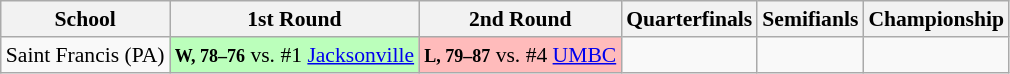<table class="sortable wikitable" style="white-space:nowrap; font-size:90%;">
<tr>
<th>School</th>
<th>1st Round</th>
<th>2nd Round</th>
<th>Quarterfinals</th>
<th>Semifianls</th>
<th>Championship</th>
</tr>
<tr>
<td>Saint Francis (PA)</td>
<td style="background:#bfb;"><small><strong>W, 78–76</strong></small> vs. #1 <a href='#'>Jacksonville</a></td>
<td style="background:#fbb;"><small><strong>L, 79–87</strong></small> vs. #4 <a href='#'>UMBC</a></td>
<td></td>
<td></td>
<td></td>
</tr>
</table>
